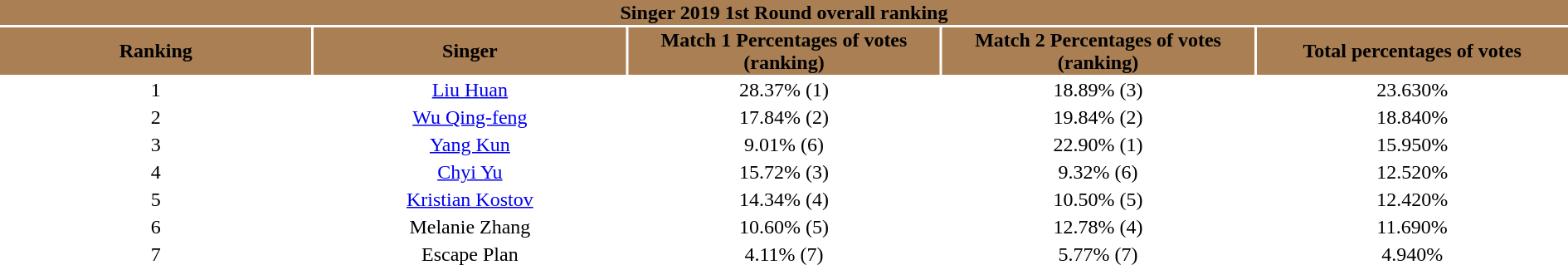<table width="100%" style="text-align:center">
<tr style="background:#AA7F54">
<td colspan="5"><div><strong>Singer 2019 1st Round overall ranking</strong></div></td>
</tr>
<tr style="background:#AA7F54">
<td style="width:20%"><strong>Ranking</strong></td>
<td style="width:20%"><strong>Singer</strong></td>
<td style="width:20%"><strong>Match 1 Percentages of votes (ranking)</strong></td>
<td style="width:20%"><strong>Match 2 Percentages of votes (ranking)</strong></td>
<td style="width:20%"><strong>Total percentages of votes</strong></td>
</tr>
<tr>
<td>1</td>
<td><a href='#'>Liu Huan</a></td>
<td>28.37% (1)</td>
<td>18.89% (3)</td>
<td>23.630%</td>
</tr>
<tr>
<td>2</td>
<td><a href='#'>Wu Qing-feng</a></td>
<td>17.84% (2)</td>
<td>19.84% (2)</td>
<td>18.840%</td>
</tr>
<tr>
<td>3</td>
<td><a href='#'>Yang Kun</a></td>
<td>9.01% (6)</td>
<td>22.90% (1)</td>
<td>15.950%</td>
</tr>
<tr>
<td>4</td>
<td><a href='#'>Chyi Yu</a></td>
<td>15.72% (3)</td>
<td>9.32% (6)</td>
<td>12.520%</td>
</tr>
<tr>
<td>5</td>
<td><a href='#'>Kristian Kostov</a></td>
<td>14.34% (4)</td>
<td>10.50% (5)</td>
<td>12.420%</td>
</tr>
<tr>
<td>6</td>
<td>Melanie Zhang</td>
<td>10.60% (5)</td>
<td>12.78% (4)</td>
<td>11.690%</td>
</tr>
<tr>
<td>7</td>
<td>Escape Plan</td>
<td>4.11% (7)</td>
<td>5.77% (7)</td>
<td>4.940%</td>
</tr>
</table>
